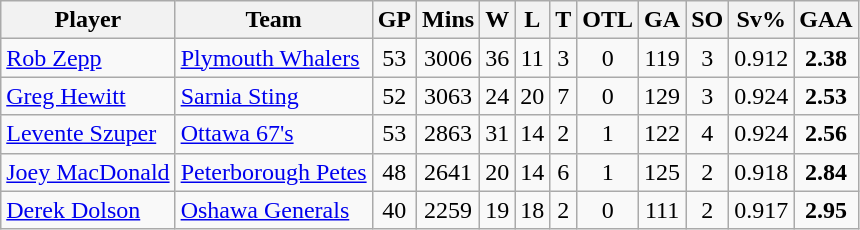<table class="wikitable" style="text-align:center">
<tr>
<th width:25%;">Player</th>
<th width:25%;">Team</th>
<th width:5%;">GP</th>
<th width:5%;">Mins</th>
<th width:5%;">W</th>
<th width:5%;">L</th>
<th width:5%;">T</th>
<th width:5%;">OTL</th>
<th width:5%;">GA</th>
<th width:5%;">SO</th>
<th width:5%;">Sv%</th>
<th width:5%;">GAA</th>
</tr>
<tr>
<td align=left><a href='#'>Rob Zepp</a></td>
<td align=left><a href='#'>Plymouth Whalers</a></td>
<td>53</td>
<td>3006</td>
<td>36</td>
<td>11</td>
<td>3</td>
<td>0</td>
<td>119</td>
<td>3</td>
<td>0.912</td>
<td><strong>2.38</strong></td>
</tr>
<tr>
<td align=left><a href='#'>Greg Hewitt</a></td>
<td align=left><a href='#'>Sarnia Sting</a></td>
<td>52</td>
<td>3063</td>
<td>24</td>
<td>20</td>
<td>7</td>
<td>0</td>
<td>129</td>
<td>3</td>
<td>0.924</td>
<td><strong>2.53</strong></td>
</tr>
<tr>
<td align=left><a href='#'>Levente Szuper</a></td>
<td align=left><a href='#'>Ottawa 67's</a></td>
<td>53</td>
<td>2863</td>
<td>31</td>
<td>14</td>
<td>2</td>
<td>1</td>
<td>122</td>
<td>4</td>
<td>0.924</td>
<td><strong>2.56</strong></td>
</tr>
<tr>
<td align=left><a href='#'>Joey MacDonald</a></td>
<td align=left><a href='#'>Peterborough Petes</a></td>
<td>48</td>
<td>2641</td>
<td>20</td>
<td>14</td>
<td>6</td>
<td>1</td>
<td>125</td>
<td>2</td>
<td>0.918</td>
<td><strong>2.84</strong></td>
</tr>
<tr>
<td align=left><a href='#'>Derek Dolson</a></td>
<td align=left><a href='#'>Oshawa Generals</a></td>
<td>40</td>
<td>2259</td>
<td>19</td>
<td>18</td>
<td>2</td>
<td>0</td>
<td>111</td>
<td>2</td>
<td>0.917</td>
<td><strong>2.95</strong></td>
</tr>
</table>
